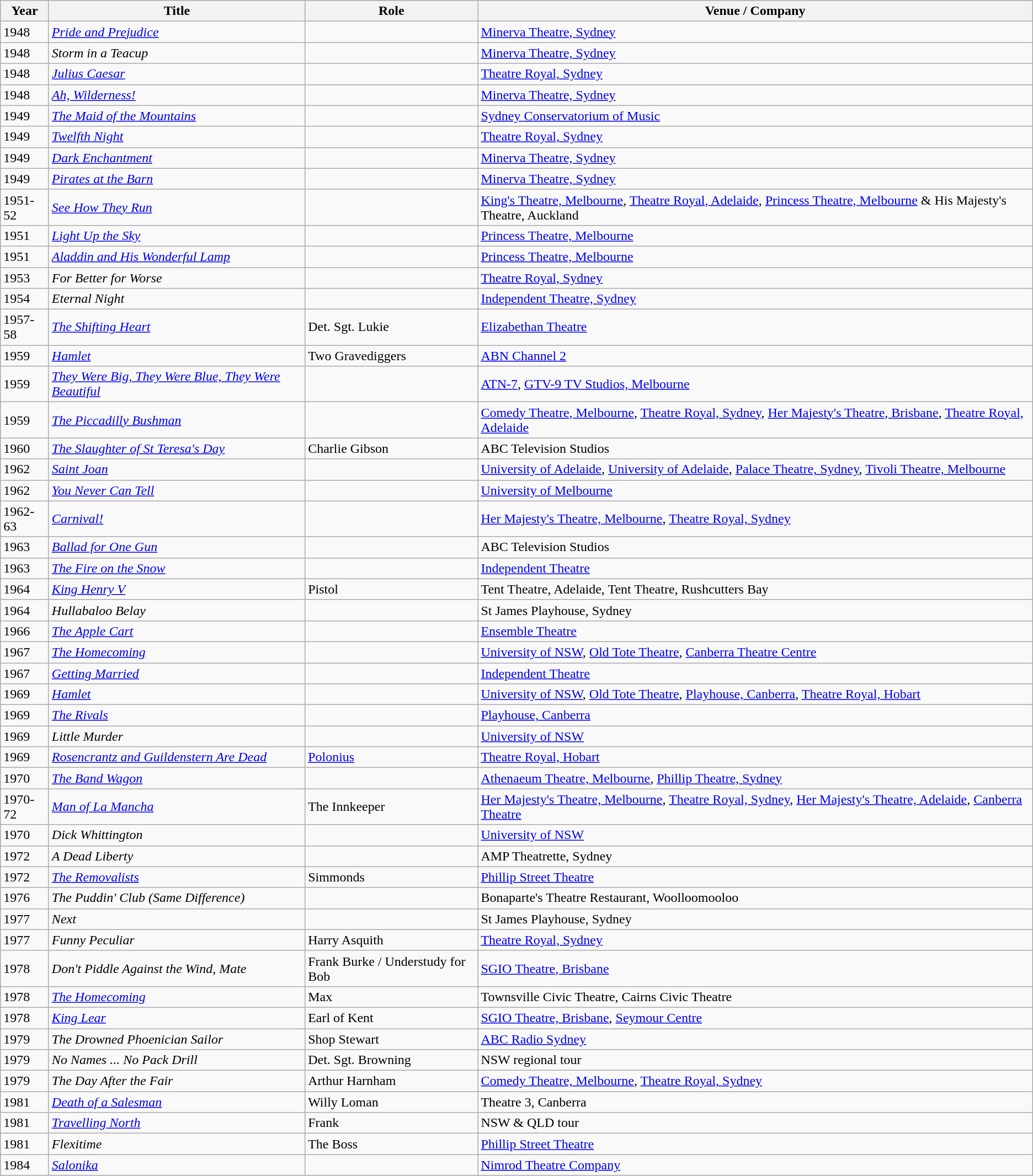<table class="wikitable">
<tr>
<th>Year</th>
<th>Title</th>
<th>Role</th>
<th>Venue /  Company</th>
</tr>
<tr>
<td>1948</td>
<td><em><a href='#'>Pride and Prejudice</a></em></td>
<td></td>
<td><a href='#'>Minerva Theatre, Sydney</a></td>
</tr>
<tr>
<td>1948</td>
<td><em>Storm in a Teacup</em></td>
<td></td>
<td><a href='#'>Minerva Theatre, Sydney</a></td>
</tr>
<tr>
<td>1948</td>
<td><em><a href='#'>Julius Caesar</a></em></td>
<td></td>
<td><a href='#'>Theatre Royal, Sydney</a></td>
</tr>
<tr>
<td>1948</td>
<td><em><a href='#'>Ah, Wilderness!</a></em></td>
<td></td>
<td><a href='#'>Minerva Theatre, Sydney</a></td>
</tr>
<tr>
<td>1949</td>
<td><em><a href='#'>The Maid of the Mountains</a></em></td>
<td></td>
<td><a href='#'>Sydney Conservatorium of Music</a></td>
</tr>
<tr>
<td>1949</td>
<td><em><a href='#'>Twelfth Night</a></em></td>
<td></td>
<td><a href='#'>Theatre Royal, Sydney</a></td>
</tr>
<tr>
<td>1949</td>
<td><em><a href='#'>Dark Enchantment</a></em></td>
<td></td>
<td><a href='#'>Minerva Theatre, Sydney</a></td>
</tr>
<tr>
<td>1949</td>
<td><em><a href='#'>Pirates at the Barn</a></em></td>
<td></td>
<td><a href='#'>Minerva Theatre, Sydney</a></td>
</tr>
<tr>
<td>1951-52</td>
<td><em><a href='#'>See How They Run</a></em></td>
<td></td>
<td><a href='#'>King's Theatre, Melbourne</a>, <a href='#'>Theatre Royal, Adelaide</a>, <a href='#'>Princess Theatre, Melbourne</a> & His Majesty's Theatre, Auckland</td>
</tr>
<tr>
<td>1951</td>
<td><em><a href='#'>Light Up the Sky</a></em></td>
<td></td>
<td><a href='#'>Princess Theatre, Melbourne</a></td>
</tr>
<tr>
<td>1951</td>
<td><em><a href='#'>Aladdin and His Wonderful Lamp</a></em></td>
<td></td>
<td><a href='#'>Princess Theatre, Melbourne</a></td>
</tr>
<tr>
<td>1953</td>
<td><em>For Better for Worse</em></td>
<td></td>
<td><a href='#'>Theatre Royal, Sydney</a></td>
</tr>
<tr>
<td>1954</td>
<td><em>Eternal Night</em></td>
<td></td>
<td><a href='#'>Independent Theatre, Sydney</a></td>
</tr>
<tr>
<td>1957-58</td>
<td><em><a href='#'>The Shifting Heart</a></em></td>
<td>Det. Sgt. Lukie</td>
<td><a href='#'>Elizabethan Theatre</a></td>
</tr>
<tr>
<td>1959</td>
<td><em><a href='#'>Hamlet</a></em></td>
<td>Two Gravediggers</td>
<td><a href='#'>ABN Channel 2</a></td>
</tr>
<tr>
<td>1959</td>
<td><em><a href='#'>They Were Big, They Were Blue, They Were Beautiful</a></em></td>
<td></td>
<td><a href='#'>ATN-7</a>, <a href='#'>GTV-9 TV Studios, Melbourne</a></td>
</tr>
<tr>
<td>1959</td>
<td><em><a href='#'>The Piccadilly Bushman</a></em></td>
<td></td>
<td><a href='#'>Comedy Theatre, Melbourne</a>, <a href='#'>Theatre Royal, Sydney</a>, <a href='#'>Her Majesty's Theatre, Brisbane</a>, <a href='#'>Theatre Royal, Adelaide</a></td>
</tr>
<tr>
<td>1960</td>
<td><em><a href='#'>The Slaughter of St Teresa's Day</a></em></td>
<td>Charlie Gibson</td>
<td>ABC Television Studios</td>
</tr>
<tr>
<td>1962</td>
<td><em><a href='#'>Saint Joan</a></em></td>
<td></td>
<td><a href='#'>University of Adelaide</a>, <a href='#'>University of Adelaide</a>, <a href='#'>Palace Theatre, Sydney</a>, <a href='#'>Tivoli Theatre, Melbourne</a></td>
</tr>
<tr>
<td>1962</td>
<td><em><a href='#'>You Never Can Tell</a></em></td>
<td></td>
<td><a href='#'>University of Melbourne</a></td>
</tr>
<tr>
<td>1962-63</td>
<td><em><a href='#'>Carnival!</a></em></td>
<td></td>
<td><a href='#'>Her Majesty's Theatre, Melbourne</a>, <a href='#'>Theatre Royal, Sydney</a></td>
</tr>
<tr>
<td>1963</td>
<td><em><a href='#'>Ballad for One Gun</a></em></td>
<td></td>
<td>ABC Television Studios</td>
</tr>
<tr>
<td>1963</td>
<td><em><a href='#'>The Fire on the Snow</a></em></td>
<td></td>
<td><a href='#'>Independent Theatre</a></td>
</tr>
<tr>
<td>1964</td>
<td><em><a href='#'>King Henry V</a></em></td>
<td>Pistol</td>
<td>Tent Theatre, Adelaide, Tent Theatre, Rushcutters Bay</td>
</tr>
<tr>
<td>1964</td>
<td><em>Hullabaloo Belay</em></td>
<td></td>
<td>St James Playhouse, Sydney</td>
</tr>
<tr>
<td>1966</td>
<td><em><a href='#'>The Apple Cart</a></em></td>
<td></td>
<td><a href='#'>Ensemble Theatre</a></td>
</tr>
<tr>
<td>1967</td>
<td><em><a href='#'>The Homecoming</a></em></td>
<td></td>
<td><a href='#'>University of NSW</a>, <a href='#'>Old Tote Theatre</a>, <a href='#'>Canberra Theatre Centre</a></td>
</tr>
<tr>
<td>1967</td>
<td><em><a href='#'>Getting Married</a></em></td>
<td></td>
<td><a href='#'>Independent Theatre</a></td>
</tr>
<tr>
<td>1969</td>
<td><em><a href='#'>Hamlet</a></em></td>
<td></td>
<td><a href='#'>University of NSW</a>, <a href='#'>Old Tote Theatre</a>, <a href='#'>Playhouse, Canberra</a>, <a href='#'>Theatre Royal, Hobart</a></td>
</tr>
<tr>
<td>1969</td>
<td><em><a href='#'>The Rivals</a></em></td>
<td></td>
<td><a href='#'>Playhouse, Canberra</a></td>
</tr>
<tr>
<td>1969</td>
<td><em>Little Murder</em></td>
<td></td>
<td><a href='#'>University of NSW</a></td>
</tr>
<tr>
<td>1969</td>
<td><em><a href='#'>Rosencrantz and Guildenstern Are Dead</a></em></td>
<td><a href='#'>Polonius</a></td>
<td><a href='#'>Theatre Royal, Hobart</a></td>
</tr>
<tr>
<td>1970</td>
<td><em><a href='#'>The Band Wagon</a></em></td>
<td></td>
<td><a href='#'>Athenaeum Theatre, Melbourne</a>, <a href='#'>Phillip Theatre, Sydney</a></td>
</tr>
<tr>
<td>1970-72</td>
<td><em><a href='#'>Man of La Mancha</a></em></td>
<td>The Innkeeper</td>
<td><a href='#'>Her Majesty's Theatre, Melbourne</a>, <a href='#'>Theatre Royal, Sydney</a>, <a href='#'>Her Majesty's Theatre, Adelaide</a>, <a href='#'>Canberra Theatre</a></td>
</tr>
<tr>
<td>1970</td>
<td><em>Dick Whittington</em></td>
<td></td>
<td><a href='#'>University of NSW</a></td>
</tr>
<tr>
<td>1972</td>
<td><em>A Dead Liberty</em></td>
<td></td>
<td>AMP Theatrette, Sydney</td>
</tr>
<tr>
<td>1972</td>
<td><em><a href='#'>The Removalists</a></em></td>
<td>Simmonds</td>
<td><a href='#'>Phillip Street Theatre</a></td>
</tr>
<tr>
<td>1976</td>
<td><em>The Puddin' Club (Same Difference)</em></td>
<td></td>
<td>Bonaparte's Theatre Restaurant, Woolloomooloo</td>
</tr>
<tr>
<td>1977</td>
<td><em>Next</em></td>
<td></td>
<td>St James Playhouse, Sydney</td>
</tr>
<tr>
<td>1977</td>
<td><em>Funny Peculiar</em></td>
<td>Harry Asquith</td>
<td><a href='#'>Theatre Royal, Sydney</a></td>
</tr>
<tr>
<td>1978</td>
<td><em>Don't Piddle Against the Wind, Mate</em></td>
<td>Frank Burke / Understudy for Bob</td>
<td><a href='#'>SGIO Theatre, Brisbane</a></td>
</tr>
<tr>
<td>1978</td>
<td><em><a href='#'>The Homecoming</a></em></td>
<td>Max</td>
<td>Townsville Civic Theatre, Cairns Civic Theatre</td>
</tr>
<tr>
<td>1978</td>
<td><em><a href='#'>King Lear</a></em></td>
<td>Earl of Kent</td>
<td><a href='#'>SGIO Theatre, Brisbane</a>, <a href='#'>Seymour Centre</a></td>
</tr>
<tr>
<td>1979</td>
<td><em>The Drowned Phoenician Sailor</em></td>
<td>Shop Stewart</td>
<td><a href='#'>ABC Radio Sydney</a></td>
</tr>
<tr>
<td>1979</td>
<td><em>No Names ... No Pack Drill</em></td>
<td>Det. Sgt. Browning</td>
<td>NSW regional tour</td>
</tr>
<tr>
<td>1979</td>
<td><em>The Day After the Fair</em></td>
<td>Arthur Harnham</td>
<td><a href='#'>Comedy Theatre, Melbourne</a>, <a href='#'>Theatre Royal, Sydney</a></td>
</tr>
<tr>
<td>1981</td>
<td><em><a href='#'>Death of a Salesman</a></em></td>
<td>Willy Loman</td>
<td>Theatre 3, Canberra</td>
</tr>
<tr>
<td>1981</td>
<td><em><a href='#'>Travelling North</a></em></td>
<td>Frank</td>
<td>NSW & QLD tour</td>
</tr>
<tr>
<td>1981</td>
<td><em>Flexitime</em></td>
<td>The Boss</td>
<td><a href='#'>Phillip Street Theatre</a></td>
</tr>
<tr>
<td>1984</td>
<td><em><a href='#'>Salonika</a></em></td>
<td></td>
<td><a href='#'>Nimrod Theatre Company</a></td>
</tr>
</table>
